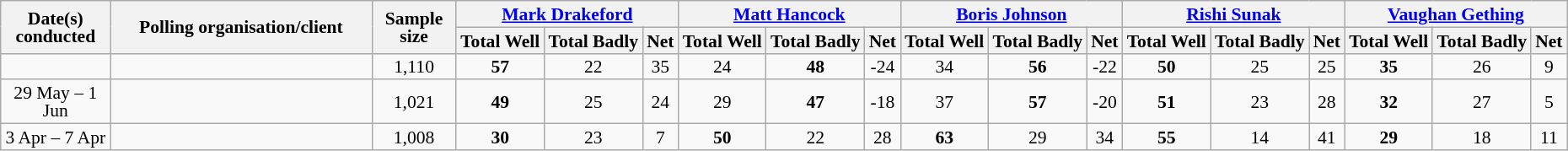<table class="wikitable collapsible sortable" style="text-align:center;font-size:90%;line-height:14px">
<tr>
<th rowspan="2" style="width:80px;" class="unsortable">Date(s)<br>conducted</th>
<th rowspan="2" style="width:200px;">Polling organisation/client</th>
<th rowspan="2" style="width:60px;">Sample size</th>
<th colspan="3"><a href='#'>Mark Drakeford</a></th>
<th colspan="3"><a href='#'>Matt Hancock</a></th>
<th colspan="3"><a href='#'>Boris Johnson</a></th>
<th colspan="3"><a href='#'>Rishi Sunak</a></th>
<th colspan="3"><a href='#'>Vaughan Gething</a></th>
</tr>
<tr>
<th>Total Well</th>
<th>Total Badly</th>
<th>Net</th>
<th>Total Well</th>
<th>Total Badly</th>
<th>Net</th>
<th>Total Well</th>
<th>Total Badly</th>
<th>Net</th>
<th>Total Well</th>
<th>Total Badly</th>
<th>Net</th>
<th>Total Well</th>
<th>Total Badly</th>
<th>Net</th>
</tr>
<tr>
<td></td>
<td></td>
<td>1,110</td>
<td><strong>57</strong></td>
<td>22</td>
<td>35</td>
<td>24</td>
<td><strong>48</strong></td>
<td>-24</td>
<td>34</td>
<td><strong>56</strong></td>
<td>-22</td>
<td><strong>50</strong></td>
<td>25</td>
<td>25</td>
<td><strong>35</strong></td>
<td>26</td>
<td>9</td>
</tr>
<tr>
<td>29 May – 1 Jun</td>
<td></td>
<td>1,021</td>
<td><strong>49</strong></td>
<td>25</td>
<td>24</td>
<td>29</td>
<td><strong>47</strong></td>
<td>-18</td>
<td>37</td>
<td><strong>57</strong></td>
<td>-20</td>
<td><strong>51</strong></td>
<td>23</td>
<td>28</td>
<td><strong>32</strong></td>
<td>27</td>
<td>5</td>
</tr>
<tr>
<td>3 Apr – 7 Apr</td>
<td></td>
<td>1,008</td>
<td><strong>30</strong></td>
<td>23</td>
<td>7</td>
<td><strong>50</strong></td>
<td>22</td>
<td>28</td>
<td><strong>63</strong></td>
<td>29</td>
<td>34</td>
<td><strong>55</strong></td>
<td>14</td>
<td>41</td>
<td><strong>29</strong></td>
<td>18</td>
<td>11</td>
</tr>
</table>
